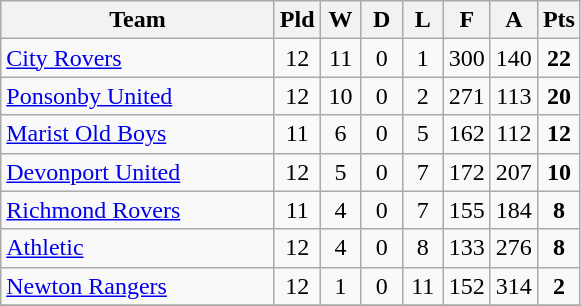<table class="wikitable" style="text-align:center;">
<tr>
<th width=175>Team</th>
<th width=20 abbr="Played">Pld</th>
<th width=20 abbr="Won">W</th>
<th width=20 abbr="Drawn">D</th>
<th width=20 abbr="Lost">L</th>
<th width=20 abbr="For">F</th>
<th width=20 abbr="Against">A</th>
<th width=20 abbr="Points">Pts</th>
</tr>
<tr>
<td style="text-align:left;"><a href='#'>City Rovers</a></td>
<td>12</td>
<td>11</td>
<td>0</td>
<td>1</td>
<td>300</td>
<td>140</td>
<td><strong>22</strong></td>
</tr>
<tr>
<td style="text-align:left;"><a href='#'>Ponsonby United</a></td>
<td>12</td>
<td>10</td>
<td>0</td>
<td>2</td>
<td>271</td>
<td>113</td>
<td><strong>20</strong></td>
</tr>
<tr>
<td style="text-align:left;"><a href='#'>Marist Old Boys</a></td>
<td>11</td>
<td>6</td>
<td>0</td>
<td>5</td>
<td>162</td>
<td>112</td>
<td><strong>12</strong></td>
</tr>
<tr>
<td style="text-align:left;"><a href='#'>Devonport United</a></td>
<td>12</td>
<td>5</td>
<td>0</td>
<td>7</td>
<td>172</td>
<td>207</td>
<td><strong>10</strong></td>
</tr>
<tr>
<td style="text-align:left;"><a href='#'>Richmond Rovers</a></td>
<td>11</td>
<td>4</td>
<td>0</td>
<td>7</td>
<td>155</td>
<td>184</td>
<td><strong>8</strong></td>
</tr>
<tr>
<td style="text-align:left;"><a href='#'>Athletic</a></td>
<td>12</td>
<td>4</td>
<td>0</td>
<td>8</td>
<td>133</td>
<td>276</td>
<td><strong>8</strong></td>
</tr>
<tr>
<td style="text-align:left;"><a href='#'>Newton Rangers</a></td>
<td>12</td>
<td>1</td>
<td>0</td>
<td>11</td>
<td>152</td>
<td>314</td>
<td><strong>2</strong></td>
</tr>
<tr>
</tr>
</table>
